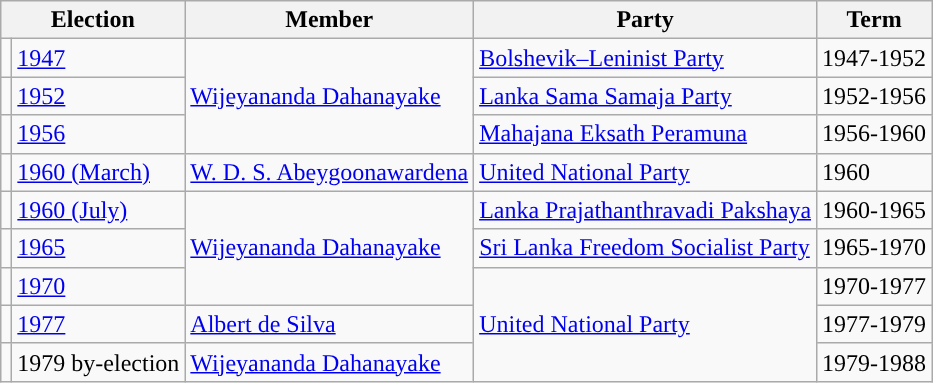<table class="wikitable">
<tr>
<th colspan="2">Election</th>
<th>Member</th>
<th>Party</th>
<th>Term</th>
</tr>
<tr>
<td style="background-color: "></td>
<td><a href='#'>1947</a></td>
<td rowspan=3><a href='#'>Wijeyananda Dahanayake</a></td>
<td><a href='#'>Bolshevik–Leninist Party</a></td>
<td>1947-1952</td>
</tr>
<tr>
<td style="background-color: "></td>
<td><a href='#'>1952</a></td>
<td><a href='#'>Lanka Sama Samaja Party</a></td>
<td>1952-1956</td>
</tr>
<tr>
<td style="background-color: "></td>
<td><a href='#'>1956</a></td>
<td><a href='#'>Mahajana Eksath Peramuna</a></td>
<td>1956-1960</td>
</tr>
<tr>
<td style="background-color: "></td>
<td><a href='#'>1960 (March)</a></td>
<td><a href='#'>W. D. S. Abeygoonawardena</a></td>
<td><a href='#'>United National Party</a></td>
<td>1960</td>
</tr>
<tr>
<td style="background-color: "></td>
<td><a href='#'>1960 (July)</a></td>
<td rowspan=3><a href='#'>Wijeyananda Dahanayake</a></td>
<td><a href='#'>Lanka Prajathanthravadi Pakshaya</a></td>
<td>1960-1965</td>
</tr>
<tr>
<td style="background-color: "></td>
<td><a href='#'>1965</a></td>
<td><a href='#'>Sri Lanka Freedom Socialist Party</a></td>
<td>1965-1970</td>
</tr>
<tr>
<td style="background-color: "></td>
<td><a href='#'>1970</a></td>
<td rowspan=3><a href='#'>United National Party</a></td>
<td>1970-1977</td>
</tr>
<tr>
<td style="background-color: "></td>
<td><a href='#'>1977</a></td>
<td><a href='#'>Albert de Silva</a></td>
<td>1977-1979</td>
</tr>
<tr>
<td style="background-color: "></td>
<td>1979 by-election</td>
<td><a href='#'>Wijeyananda Dahanayake</a></td>
<td>1979-1988</td>
</tr>
</table>
